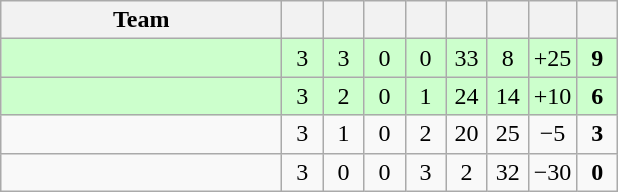<table class="wikitable" style="text-align:center;">
<tr>
<th width=180>Team</th>
<th width=20></th>
<th width=20></th>
<th width=20></th>
<th width=20></th>
<th width=20></th>
<th width=20></th>
<th width=20></th>
<th width=20></th>
</tr>
<tr style="background-color:#ccffcc">
<td style="text-align:left;"></td>
<td>3</td>
<td>3</td>
<td>0</td>
<td>0</td>
<td>33</td>
<td>8</td>
<td>+25</td>
<td><strong>9</strong></td>
</tr>
<tr style="background-color:#ccffcc">
<td style="text-align:left;"></td>
<td>3</td>
<td>2</td>
<td>0</td>
<td>1</td>
<td>24</td>
<td>14</td>
<td>+10</td>
<td><strong>6</strong></td>
</tr>
<tr>
<td style="text-align:left;"></td>
<td>3</td>
<td>1</td>
<td>0</td>
<td>2</td>
<td>20</td>
<td>25</td>
<td>−5</td>
<td><strong>3</strong></td>
</tr>
<tr>
<td style="text-align:left;"></td>
<td>3</td>
<td>0</td>
<td>0</td>
<td>3</td>
<td>2</td>
<td>32</td>
<td>−30</td>
<td><strong>0</strong></td>
</tr>
</table>
